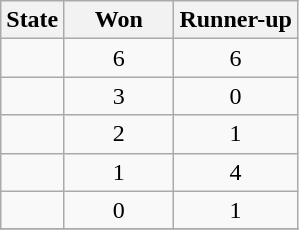<table class="wikitable plainrowheaders sortable">
<tr>
<th class="unsortable" scope=col>State</th>
<th scope=col width=66>Won</th>
<th scope=col>Runner-up</th>
</tr>
<tr>
<td></td>
<td align=center>6</td>
<td align=center>6</td>
</tr>
<tr>
<td></td>
<td align=center>3</td>
<td align=center>0</td>
</tr>
<tr>
<td></td>
<td align=center>2</td>
<td align=center>1</td>
</tr>
<tr>
<td></td>
<td align=center>1</td>
<td align=center>4</td>
</tr>
<tr>
<td></td>
<td align=center>0</td>
<td align=center>1</td>
</tr>
<tr>
</tr>
</table>
